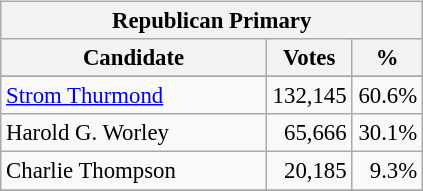<table class="wikitable" align="left" style="margin: 1em 1em 1em 0; font-size: 95%;">
<tr>
<th colspan="3">Republican Primary</th>
</tr>
<tr>
<th colspan="1" style="width: 170px">Candidate</th>
<th style="width: 50px">Votes</th>
<th style="width: 40px">%</th>
</tr>
<tr>
</tr>
<tr>
<td><a href='#'>Strom Thurmond</a></td>
<td align="right">132,145</td>
<td align="right">60.6%</td>
</tr>
<tr>
<td>Harold G. Worley</td>
<td align="right">65,666</td>
<td align="right">30.1%</td>
</tr>
<tr>
<td>Charlie Thompson</td>
<td align="right">20,185</td>
<td align="right">9.3%</td>
</tr>
<tr>
</tr>
</table>
